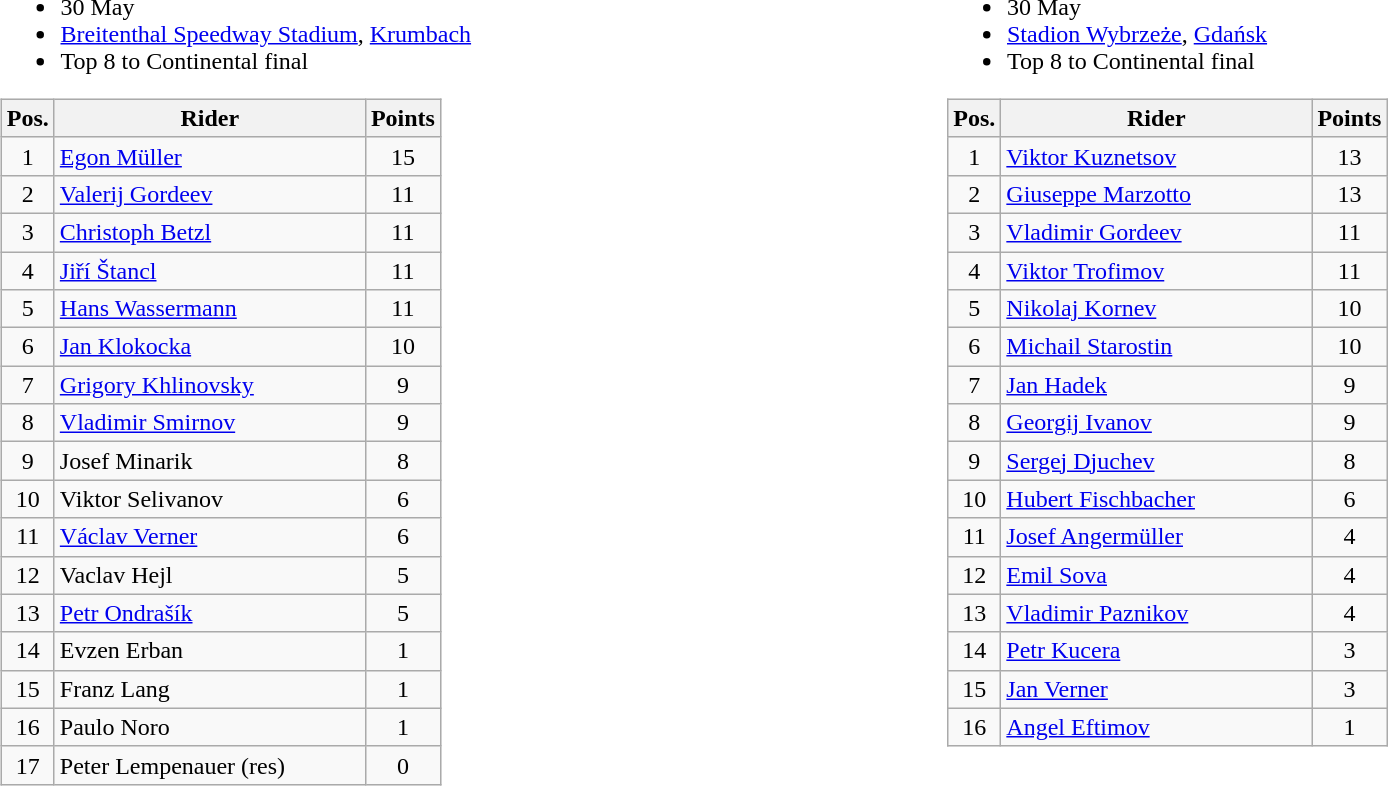<table width=100%>
<tr>
<td width=50% valign=top><br><ul><li>30 May</li><li> <a href='#'>Breitenthal Speedway Stadium</a>, <a href='#'>Krumbach</a></li><li>Top 8 to Continental final</li></ul><table class="wikitable" style="text-align:center;">
<tr>
<th width=25px>Pos.</th>
<th width=200px>Rider</th>
<th width=40px>Points</th>
</tr>
<tr>
<td>1</td>
<td align=left> <a href='#'>Egon Müller</a></td>
<td>15</td>
</tr>
<tr>
<td>2</td>
<td align=left> <a href='#'>Valerij Gordeev</a></td>
<td>11</td>
</tr>
<tr>
<td>3</td>
<td align=left> <a href='#'>Christoph Betzl</a></td>
<td>11</td>
</tr>
<tr>
<td>4</td>
<td align=left> <a href='#'>Jiří Štancl</a></td>
<td>11</td>
</tr>
<tr>
<td>5</td>
<td align=left> <a href='#'>Hans Wassermann</a></td>
<td>11</td>
</tr>
<tr>
<td>6</td>
<td align=left> <a href='#'>Jan Klokocka</a></td>
<td>10</td>
</tr>
<tr>
<td>7</td>
<td align=left> <a href='#'>Grigory Khlinovsky</a></td>
<td>9</td>
</tr>
<tr>
<td>8</td>
<td align=left> <a href='#'>Vladimir Smirnov</a></td>
<td>9</td>
</tr>
<tr>
<td>9</td>
<td align=left> Josef Minarik</td>
<td>8</td>
</tr>
<tr>
<td>10</td>
<td align=left> Viktor Selivanov</td>
<td>6</td>
</tr>
<tr>
<td>11</td>
<td align=left> <a href='#'>Václav Verner</a></td>
<td>6</td>
</tr>
<tr>
<td>12</td>
<td align=left> Vaclav Hejl</td>
<td>5</td>
</tr>
<tr>
<td>13</td>
<td align=left> <a href='#'>Petr Ondrašík</a></td>
<td>5</td>
</tr>
<tr>
<td>14</td>
<td align=left> Evzen Erban</td>
<td>1</td>
</tr>
<tr>
<td>15</td>
<td align=left> Franz Lang</td>
<td>1</td>
</tr>
<tr>
<td>16</td>
<td align=left> Paulo Noro</td>
<td>1</td>
</tr>
<tr>
<td>17</td>
<td align=left> Peter Lempenauer (res)</td>
<td>0</td>
</tr>
</table>
</td>
<td width=50% valign=top><br><ul><li>30 May</li><li> <a href='#'>Stadion Wybrzeże</a>, <a href='#'>Gdańsk</a></li><li>Top 8 to Continental final</li></ul><table class="wikitable" style="text-align:center;">
<tr>
<th width=25px>Pos.</th>
<th width=200px>Rider</th>
<th width=40px>Points</th>
</tr>
<tr>
<td>1</td>
<td align=left> <a href='#'>Viktor Kuznetsov</a></td>
<td>13</td>
</tr>
<tr>
<td>2</td>
<td align=left> <a href='#'>Giuseppe Marzotto</a></td>
<td>13</td>
</tr>
<tr>
<td>3</td>
<td align=left> <a href='#'>Vladimir Gordeev</a></td>
<td>11</td>
</tr>
<tr>
<td>4</td>
<td align=left> <a href='#'>Viktor Trofimov</a></td>
<td>11</td>
</tr>
<tr>
<td>5</td>
<td align=left> <a href='#'>Nikolaj Kornev</a></td>
<td>10</td>
</tr>
<tr>
<td>6</td>
<td align=left> <a href='#'>Michail Starostin</a></td>
<td>10</td>
</tr>
<tr>
<td>7</td>
<td align=left> <a href='#'>Jan Hadek</a></td>
<td>9</td>
</tr>
<tr>
<td>8</td>
<td align=left> <a href='#'>Georgij Ivanov</a></td>
<td>9</td>
</tr>
<tr>
<td>9</td>
<td align=left> <a href='#'>Sergej Djuchev</a></td>
<td>8</td>
</tr>
<tr>
<td>10</td>
<td align=left> <a href='#'>Hubert Fischbacher</a></td>
<td>6</td>
</tr>
<tr>
<td>11</td>
<td align=left> <a href='#'>Josef Angermüller</a></td>
<td>4</td>
</tr>
<tr>
<td>12</td>
<td align=left> <a href='#'>Emil Sova</a></td>
<td>4</td>
</tr>
<tr>
<td>13</td>
<td align=left> <a href='#'>Vladimir Paznikov</a></td>
<td>4</td>
</tr>
<tr>
<td>14</td>
<td align=left> <a href='#'>Petr Kucera</a></td>
<td>3</td>
</tr>
<tr>
<td>15</td>
<td align=left> <a href='#'>Jan Verner</a></td>
<td>3</td>
</tr>
<tr>
<td>16</td>
<td align=left> <a href='#'>Angel Eftimov</a></td>
<td>1</td>
</tr>
</table>
</td>
</tr>
</table>
